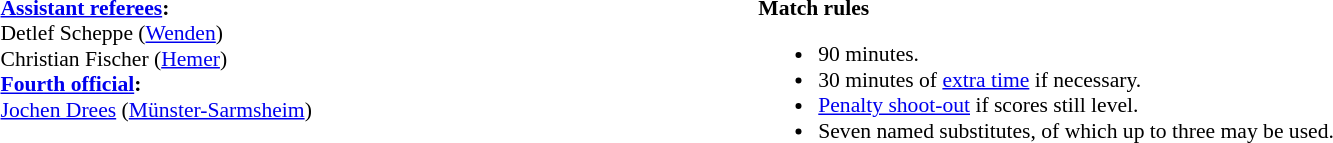<table style="width:100%; font-size:90%;">
<tr>
<td style="width:40%; vertical-align:top;"><br><strong><a href='#'>Assistant referees</a>:</strong>
<br>Detlef Scheppe (<a href='#'>Wenden</a>)
<br>Christian Fischer (<a href='#'>Hemer</a>)
<br><strong><a href='#'>Fourth official</a>:</strong>
<br><a href='#'>Jochen Drees</a> (<a href='#'>Münster-Sarmsheim</a>)</td>
<td style="width:60%; vertical-align:top;"><br><strong>Match rules</strong><ul><li>90 minutes.</li><li>30 minutes of <a href='#'>extra time</a> if necessary.</li><li><a href='#'>Penalty shoot-out</a> if scores still level.</li><li>Seven named substitutes, of which up to three may be used.</li></ul></td>
</tr>
</table>
